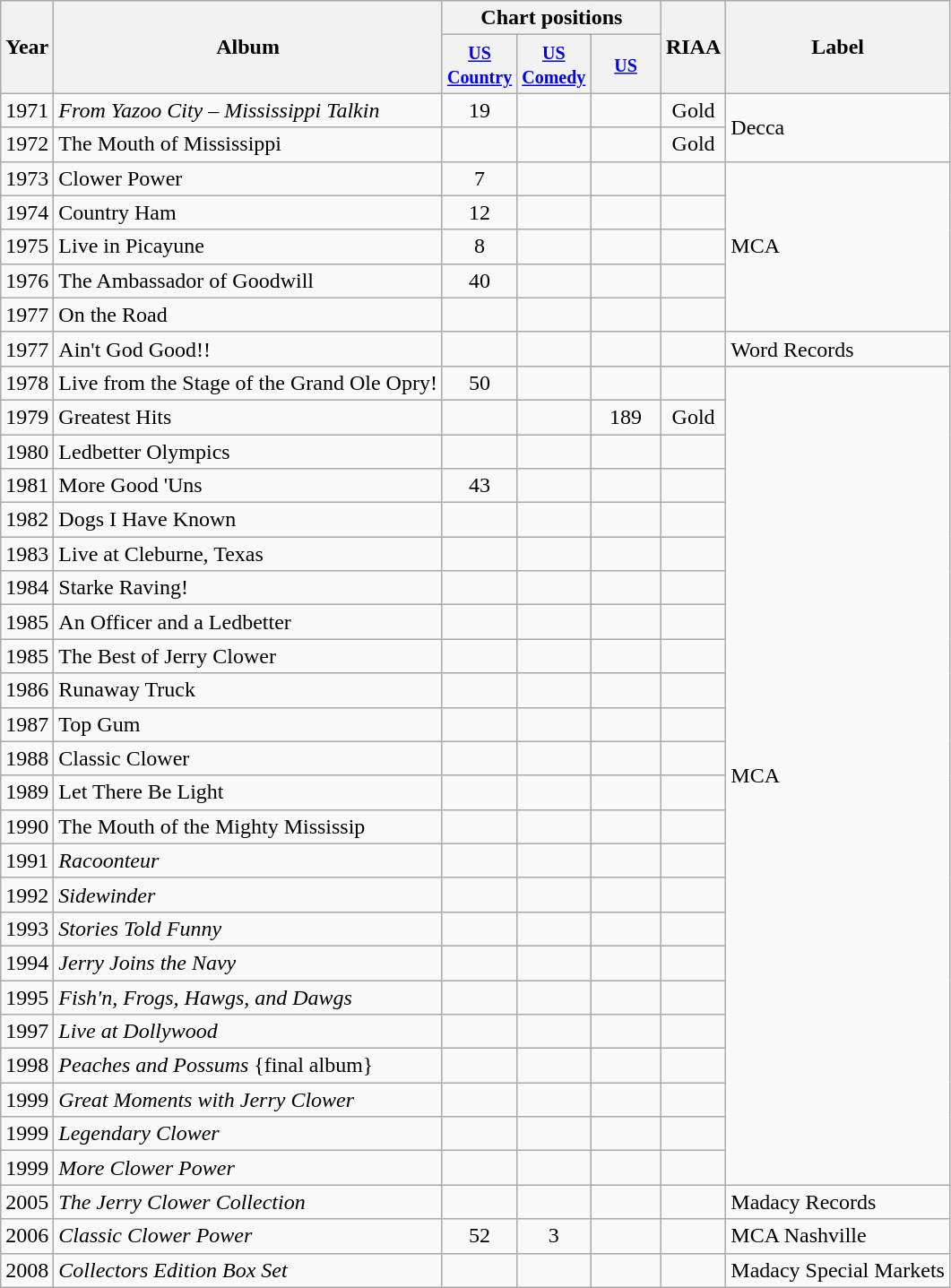<table class="wikitable">
<tr>
<th rowspan="2">Year</th>
<th rowspan="2">Album</th>
<th colspan="3">Chart positions</th>
<th rowspan="2">RIAA</th>
<th rowspan="2">Label</th>
</tr>
<tr>
<th width="45"><small><a href='#'>US Country</a></small></th>
<th width="45"><small><a href='#'>US Comedy</a></small></th>
<th width="45"><small><a href='#'>US</a></small></th>
</tr>
<tr>
<td>1971</td>
<td><em>From Yazoo City – Mississippi Talkin<strong></td>
<td align="center">19</td>
<td></td>
<td></td>
<td align="center">Gold</td>
<td rowspan="2">Decca</td>
</tr>
<tr>
<td>1972</td>
<td></em>The Mouth of Mississippi<em></td>
<td align="center"></td>
<td></td>
<td></td>
<td align="center">Gold</td>
</tr>
<tr>
<td>1973</td>
<td></em>Clower Power<em></td>
<td align="center">7</td>
<td></td>
<td></td>
<td></td>
<td rowspan="5">MCA</td>
</tr>
<tr>
<td>1974</td>
<td></em>Country Ham<em></td>
<td align="center">12</td>
<td></td>
<td></td>
<td></td>
</tr>
<tr>
<td>1975</td>
<td></em>Live in Picayune<em></td>
<td align="center">8</td>
<td></td>
<td></td>
<td></td>
</tr>
<tr>
<td>1976</td>
<td></em>The Ambassador of Goodwill<em></td>
<td align="center">40</td>
<td></td>
<td></td>
<td></td>
</tr>
<tr>
<td>1977</td>
<td></em>On the Road<em></td>
<td align="center"></td>
<td></td>
<td></td>
<td></td>
</tr>
<tr>
<td>1977</td>
<td></em>Ain't God Good!!<em></td>
<td align="center"></td>
<td></td>
<td></td>
<td></td>
<td rowspan="1">Word Records</td>
</tr>
<tr>
<td>1978</td>
<td></em>Live from the Stage of the Grand Ole Opry!<em></td>
<td align="center">50</td>
<td></td>
<td></td>
<td></td>
<td rowspan="24">MCA</td>
</tr>
<tr>
<td>1979</td>
<td></em>Greatest Hits<em></td>
<td align="center"></td>
<td></td>
<td align="center">189</td>
<td align="center">Gold</td>
</tr>
<tr>
<td>1980</td>
<td></em>Ledbetter Olympics<em></td>
<td align="center"></td>
<td></td>
<td></td>
<td></td>
</tr>
<tr>
<td>1981</td>
<td></em>More Good 'Uns<em></td>
<td align="center">43</td>
<td></td>
<td></td>
<td></td>
</tr>
<tr>
<td>1982</td>
<td></em>Dogs I Have Known<em></td>
<td align="center"></td>
<td></td>
<td></td>
<td></td>
</tr>
<tr>
<td>1983</td>
<td></em>Live at Cleburne, Texas<em></td>
<td align="center"></td>
<td></td>
<td></td>
<td></td>
</tr>
<tr>
<td>1984</td>
<td></em>Starke Raving!<em></td>
<td align="center"></td>
<td></td>
<td></td>
<td></td>
</tr>
<tr>
<td>1985</td>
<td></em>An Officer and a Ledbetter<em></td>
<td align="center"></td>
<td></td>
<td></td>
<td></td>
</tr>
<tr>
<td>1985</td>
<td></em>The Best of Jerry Clower<em></td>
<td align="center"></td>
<td></td>
<td></td>
<td></td>
</tr>
<tr>
<td>1986</td>
<td></em>Runaway Truck<em></td>
<td align="center"></td>
<td></td>
<td></td>
<td></td>
</tr>
<tr>
<td>1987</td>
<td></em>Top Gum<em></td>
<td align="center"></td>
<td></td>
<td></td>
<td></td>
</tr>
<tr>
<td>1988</td>
<td></em>Classic Clower<em></td>
<td align="center"></td>
<td></td>
<td></td>
<td></td>
</tr>
<tr>
<td>1989</td>
<td></em>Let There Be Light<em></td>
<td align="center"></td>
<td></td>
<td></td>
<td></td>
</tr>
<tr>
<td>1990</td>
<td></em>The Mouth of the Mighty Mississip</strong></td>
<td align="center"></td>
<td></td>
<td></td>
<td></td>
</tr>
<tr>
<td>1991</td>
<td><em>Racoonteur</em></td>
<td align="center"></td>
<td></td>
<td></td>
<td></td>
</tr>
<tr>
<td>1992</td>
<td><em>Sidewinder</em></td>
<td align="center"></td>
<td></td>
<td></td>
<td></td>
</tr>
<tr>
<td>1993</td>
<td><em>Stories Told Funny</em></td>
<td align="center"></td>
<td></td>
<td></td>
<td></td>
</tr>
<tr>
<td>1994</td>
<td><em>Jerry Joins the Navy</em></td>
<td align="center"></td>
<td></td>
<td></td>
<td></td>
</tr>
<tr>
<td>1995</td>
<td><em>Fish'n, Frogs, Hawgs, and Dawgs</em></td>
<td align="center"></td>
<td></td>
<td></td>
<td></td>
</tr>
<tr>
<td>1997</td>
<td><em>Live at Dollywood</em></td>
<td align"center"></td>
<td></td>
<td></td>
<td></td>
</tr>
<tr>
<td>1998</td>
<td><em>Peaches and Possums</em> {final album}</td>
<td align="center"></td>
<td></td>
<td></td>
<td></td>
</tr>
<tr>
<td>1999</td>
<td><em>Great Moments with Jerry Clower</em></td>
<td align="center"></td>
<td></td>
<td></td>
<td></td>
</tr>
<tr>
<td>1999</td>
<td><em>Legendary Clower</em></td>
<td align="center"></td>
<td></td>
<td></td>
<td></td>
</tr>
<tr>
<td>1999</td>
<td><em>More Clower Power</em></td>
<td align="center"></td>
<td></td>
<td></td>
<td></td>
</tr>
<tr>
<td>2005</td>
<td><em>The Jerry Clower Collection</em></td>
<td align="center"></td>
<td></td>
<td></td>
<td></td>
<td rowspan="1">Madacy Records</td>
</tr>
<tr>
<td>2006</td>
<td><em>Classic Clower Power</em></td>
<td align="center">52</td>
<td align="center">3</td>
<td></td>
<td></td>
<td>MCA Nashville</td>
</tr>
<tr>
<td>2008</td>
<td><em>Collectors Edition Box Set</em></td>
<td align="center"></td>
<td></td>
<td></td>
<td></td>
<td rowspan="1">Madacy Special Markets</td>
</tr>
</table>
